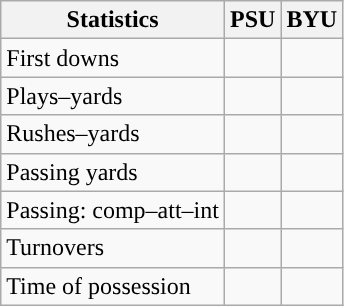<table class="wikitable" style="float:left">
<tr>
<th>Statistics</th>
<th>PSU</th>
<th>BYU</th>
</tr>
<tr>
<td>First downs</td>
<td></td>
<td></td>
</tr>
<tr>
<td>Plays–yards</td>
<td></td>
<td></td>
</tr>
<tr>
<td>Rushes–yards</td>
<td></td>
<td></td>
</tr>
<tr>
<td>Passing yards</td>
<td></td>
<td></td>
</tr>
<tr>
<td>Passing: comp–att–int</td>
<td></td>
<td></td>
</tr>
<tr>
<td>Turnovers</td>
<td></td>
<td></td>
</tr>
<tr>
<td>Time of possession</td>
<td></td>
<td></td>
</tr>
</table>
